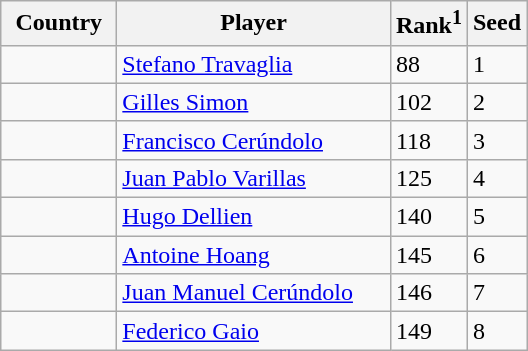<table class="sortable wikitable">
<tr>
<th width="70">Country</th>
<th width="175">Player</th>
<th>Rank<sup>1</sup></th>
<th>Seed</th>
</tr>
<tr>
<td></td>
<td><a href='#'>Stefano Travaglia</a></td>
<td>88</td>
<td>1</td>
</tr>
<tr>
<td></td>
<td><a href='#'>Gilles Simon</a></td>
<td>102</td>
<td>2</td>
</tr>
<tr>
<td></td>
<td><a href='#'>Francisco Cerúndolo</a></td>
<td>118</td>
<td>3</td>
</tr>
<tr>
<td></td>
<td><a href='#'>Juan Pablo Varillas</a></td>
<td>125</td>
<td>4</td>
</tr>
<tr>
<td></td>
<td><a href='#'>Hugo Dellien</a></td>
<td>140</td>
<td>5</td>
</tr>
<tr>
<td></td>
<td><a href='#'>Antoine Hoang</a></td>
<td>145</td>
<td>6</td>
</tr>
<tr>
<td></td>
<td><a href='#'>Juan Manuel Cerúndolo</a></td>
<td>146</td>
<td>7</td>
</tr>
<tr>
<td></td>
<td><a href='#'>Federico Gaio</a></td>
<td>149</td>
<td>8</td>
</tr>
</table>
